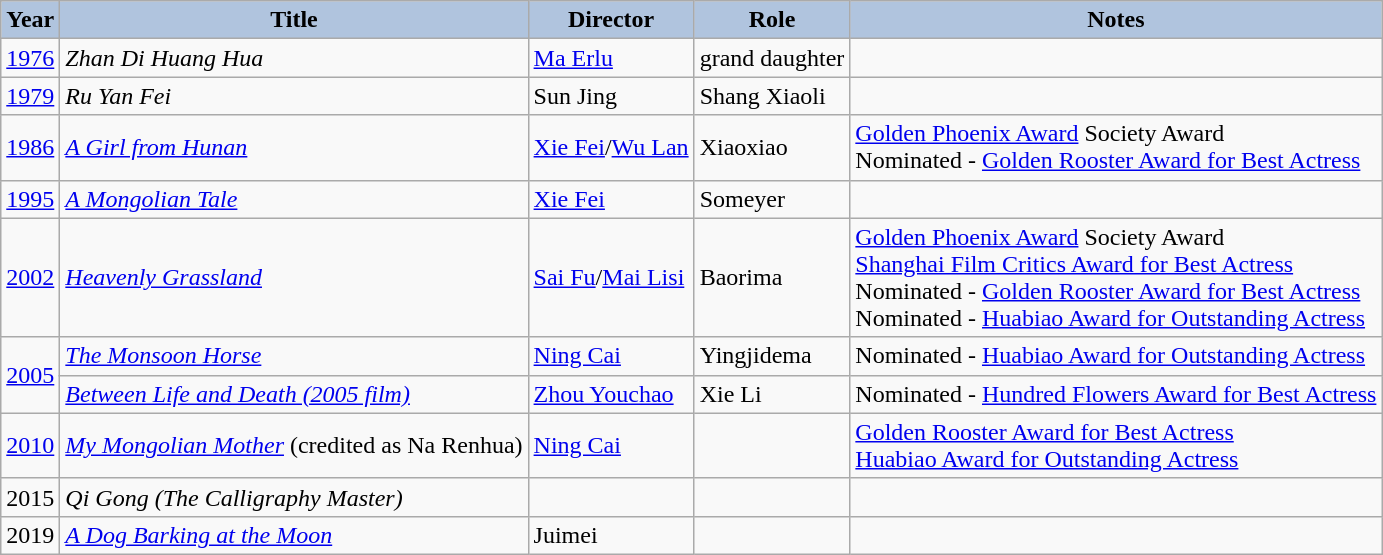<table class="wikitable">
<tr>
<th style="background:#B0C4DE;">Year</th>
<th style="background:#B0C4DE;">Title</th>
<th style="background:#B0C4DE;">Director</th>
<th style="background:#B0C4DE;">Role</th>
<th style="background:#B0C4DE;">Notes</th>
</tr>
<tr>
<td><a href='#'>1976</a></td>
<td><em>Zhan Di Huang Hua</em></td>
<td><a href='#'>Ma Erlu</a></td>
<td>grand daughter</td>
<td></td>
</tr>
<tr>
<td><a href='#'>1979</a></td>
<td><em>Ru Yan Fei</em></td>
<td>Sun Jing</td>
<td>Shang Xiaoli</td>
<td></td>
</tr>
<tr>
<td><a href='#'>1986</a></td>
<td><em><a href='#'>A Girl from Hunan</a></em></td>
<td><a href='#'>Xie Fei</a>/<a href='#'>Wu Lan</a></td>
<td>Xiaoxiao</td>
<td><a href='#'>Golden Phoenix Award</a> Society Award<br>Nominated - <a href='#'>Golden Rooster Award for Best Actress</a></td>
</tr>
<tr>
<td><a href='#'>1995</a></td>
<td><em><a href='#'>A Mongolian Tale</a></em></td>
<td><a href='#'>Xie Fei</a></td>
<td>Someyer</td>
<td></td>
</tr>
<tr>
<td><a href='#'>2002</a></td>
<td><em><a href='#'>Heavenly Grassland</a></em></td>
<td><a href='#'>Sai Fu</a>/<a href='#'>Mai Lisi</a></td>
<td>Baorima</td>
<td><a href='#'>Golden Phoenix Award</a> Society Award<br><a href='#'>Shanghai Film Critics Award for Best Actress</a><br>Nominated - <a href='#'>Golden Rooster Award for Best Actress</a><br>Nominated - <a href='#'>Huabiao Award for Outstanding Actress</a></td>
</tr>
<tr>
<td rowspan=2><a href='#'>2005</a></td>
<td><em><a href='#'>The Monsoon Horse</a></em></td>
<td><a href='#'>Ning Cai</a></td>
<td>Yingjidema</td>
<td>Nominated - <a href='#'>Huabiao Award for Outstanding Actress</a></td>
</tr>
<tr>
<td><em><a href='#'>Between Life and Death (2005 film)</a></em></td>
<td><a href='#'>Zhou Youchao</a></td>
<td>Xie Li</td>
<td>Nominated - <a href='#'>Hundred Flowers Award for Best Actress</a></td>
</tr>
<tr>
<td><a href='#'>2010</a></td>
<td><em><a href='#'>My Mongolian Mother</a></em> (credited as Na Renhua)</td>
<td><a href='#'>Ning Cai</a></td>
<td></td>
<td><a href='#'>Golden Rooster Award for Best Actress</a><br><a href='#'>Huabiao Award for Outstanding Actress</a></td>
</tr>
<tr>
<td>2015</td>
<td><em>Qi Gong</em> <em>(The Calligraphy Master)</em></td>
<td></td>
<td></td>
<td></td>
</tr>
<tr>
<td>2019</td>
<td><em><a href='#'>A Dog Barking at the Moon</a></em></td>
<td>Juimei</td>
<td></td>
<td></td>
</tr>
</table>
